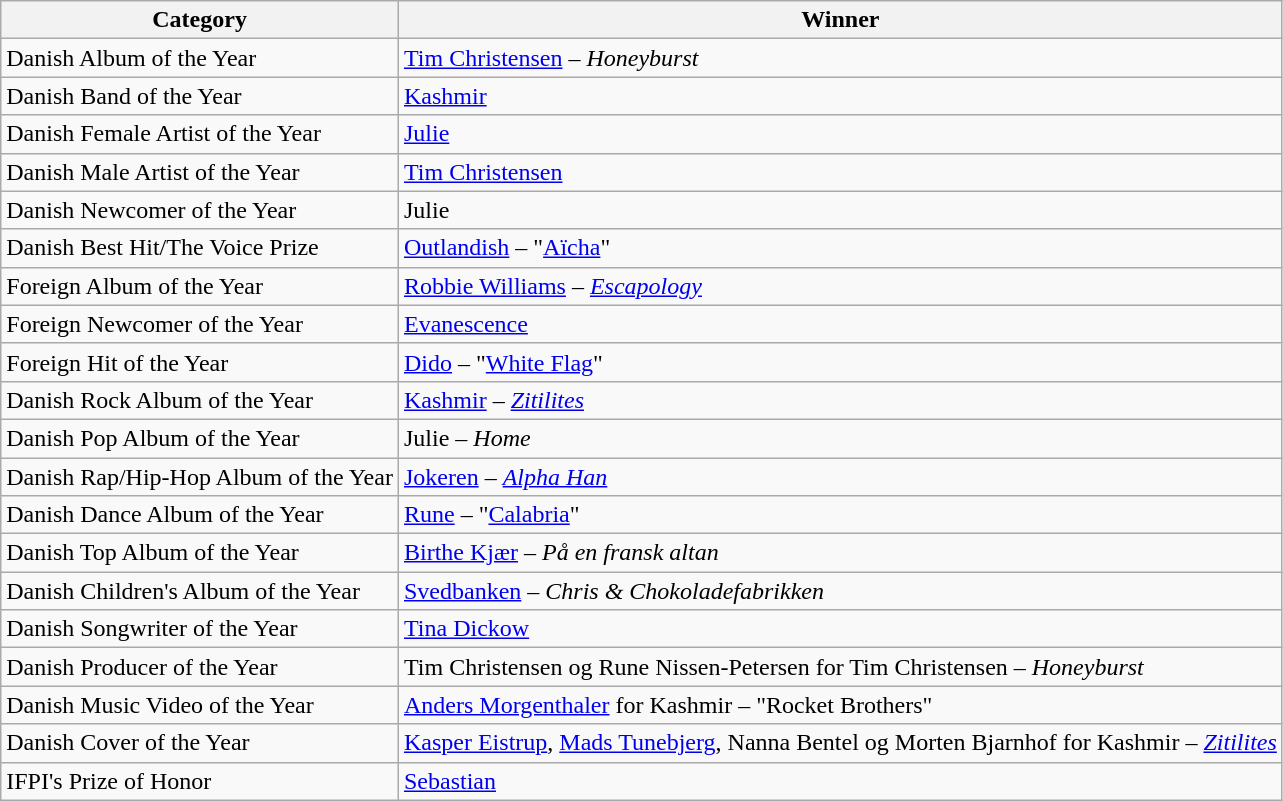<table class="wikitable">
<tr>
<th>Category</th>
<th>Winner</th>
</tr>
<tr>
<td>Danish Album of the Year</td>
<td><a href='#'>Tim Christensen</a> – <em>Honeyburst</em></td>
</tr>
<tr>
<td>Danish Band of the Year</td>
<td><a href='#'>Kashmir</a></td>
</tr>
<tr>
<td>Danish Female Artist of the Year</td>
<td><a href='#'>Julie</a></td>
</tr>
<tr>
<td>Danish Male Artist of the Year</td>
<td><a href='#'>Tim Christensen</a></td>
</tr>
<tr>
<td>Danish Newcomer of the Year</td>
<td>Julie</td>
</tr>
<tr>
<td>Danish Best Hit/The Voice Prize</td>
<td><a href='#'>Outlandish</a> – "<a href='#'>Aïcha</a>"</td>
</tr>
<tr>
<td>Foreign Album of the Year</td>
<td><a href='#'>Robbie Williams</a> – <em><a href='#'>Escapology</a></em></td>
</tr>
<tr>
<td>Foreign Newcomer of the Year</td>
<td><a href='#'>Evanescence</a></td>
</tr>
<tr>
<td>Foreign Hit of the Year</td>
<td><a href='#'>Dido</a> – "<a href='#'>White Flag</a>"</td>
</tr>
<tr>
<td>Danish Rock Album of the Year</td>
<td><a href='#'>Kashmir</a> – <em><a href='#'>Zitilites</a></em></td>
</tr>
<tr>
<td>Danish Pop Album of the Year</td>
<td>Julie – <em>Home</em></td>
</tr>
<tr>
<td>Danish Rap/Hip-Hop Album of the Year</td>
<td><a href='#'>Jokeren</a> – <em><a href='#'>Alpha Han</a></em></td>
</tr>
<tr>
<td>Danish Dance Album of the Year</td>
<td><a href='#'>Rune</a> – "<a href='#'>Calabria</a>"</td>
</tr>
<tr>
<td>Danish Top Album of the Year</td>
<td><a href='#'>Birthe Kjær</a> – <em>På en fransk altan</em></td>
</tr>
<tr>
<td>Danish Children's Album of the Year</td>
<td><a href='#'>Svedbanken</a> – <em>Chris & Chokoladefabrikken</em></td>
</tr>
<tr>
<td>Danish Songwriter of the Year</td>
<td><a href='#'>Tina Dickow</a></td>
</tr>
<tr>
<td>Danish Producer of the Year</td>
<td>Tim Christensen og Rune Nissen-Petersen for Tim Christensen – <em>Honeyburst</em></td>
</tr>
<tr>
<td>Danish Music Video of the Year</td>
<td><a href='#'>Anders Morgenthaler</a> for Kashmir – "Rocket Brothers"</td>
</tr>
<tr>
<td>Danish Cover of the Year</td>
<td><a href='#'>Kasper Eistrup</a>, <a href='#'>Mads Tunebjerg</a>, Nanna Bentel og Morten Bjarnhof for Kashmir – <em><a href='#'>Zitilites</a></em></td>
</tr>
<tr>
<td>IFPI's Prize of Honor</td>
<td><a href='#'>Sebastian</a></td>
</tr>
</table>
